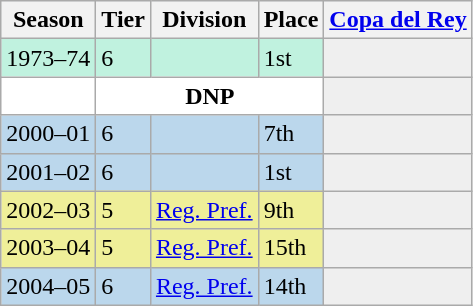<table class="wikitable">
<tr style="background:#f0f6fa;">
<th>Season</th>
<th>Tier</th>
<th>Division</th>
<th>Place</th>
<th><a href='#'>Copa del Rey</a></th>
</tr>
<tr>
<td style="background:#C0F2DF;">1973–74</td>
<td style="background:#C0F2DF;">6</td>
<td style="background:#C0F2DF;"></td>
<td style="background:#C0F2DF;">1st</td>
<td style="background:#efefef;"></td>
</tr>
<tr>
<td style="background:#FFFFFF;"></td>
<th style="background:#FFFFFF;" colspan="3">DNP</th>
<td style="background:#efefef;"></td>
</tr>
<tr>
<td style="background:#BBD7EC;">2000–01</td>
<td style="background:#BBD7EC;">6</td>
<td style="background:#BBD7EC;"></td>
<td style="background:#BBD7EC;">7th</td>
<td style="background:#efefef;"></td>
</tr>
<tr>
<td style="background:#BBD7EC;">2001–02</td>
<td style="background:#BBD7EC;">6</td>
<td style="background:#BBD7EC;"></td>
<td style="background:#BBD7EC;">1st</td>
<td style="background:#efefef;"></td>
</tr>
<tr>
<td style="background:#EFEF99;">2002–03</td>
<td style="background:#EFEF99;">5</td>
<td style="background:#EFEF99;"><a href='#'>Reg. Pref.</a></td>
<td style="background:#EFEF99;">9th</td>
<td style="background:#efefef;"></td>
</tr>
<tr>
<td style="background:#EFEF99;">2003–04</td>
<td style="background:#EFEF99;">5</td>
<td style="background:#EFEF99;"><a href='#'>Reg. Pref.</a></td>
<td style="background:#EFEF99;">15th</td>
<td style="background:#efefef;"></td>
</tr>
<tr>
<td style="background:#BBD7EC;">2004–05</td>
<td style="background:#BBD7EC;">6</td>
<td style="background:#BBD7EC;"><a href='#'>Reg. Pref.</a></td>
<td style="background:#BBD7EC;">14th</td>
<td style="background:#efefef;"></td>
</tr>
</table>
